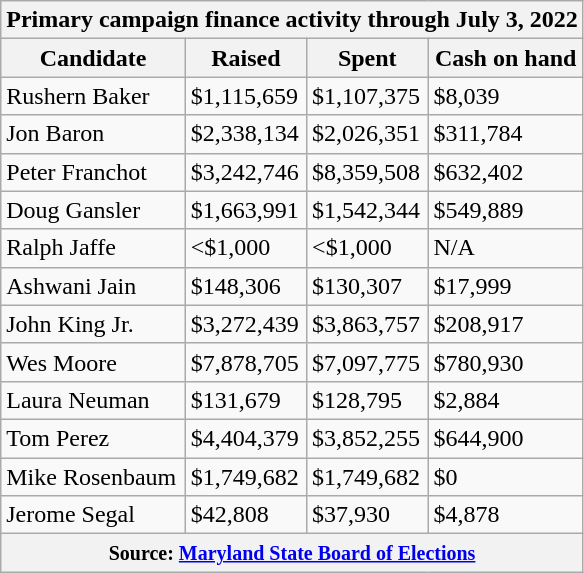<table class="wikitable sortable">
<tr>
<th colspan="4">Primary campaign finance activity through July 3, 2022</th>
</tr>
<tr>
<th>Candidate</th>
<th>Raised</th>
<th>Spent</th>
<th>Cash on hand</th>
</tr>
<tr>
<td data-sort-value="Baker, Rushern">Rushern Baker</td>
<td>$1,115,659</td>
<td>$1,107,375</td>
<td>$8,039</td>
</tr>
<tr>
<td data-sort-value="Baron, Jon">Jon Baron</td>
<td>$2,338,134</td>
<td>$2,026,351</td>
<td>$311,784</td>
</tr>
<tr>
<td data-sort-value="Franchot, Peter">Peter Franchot</td>
<td>$3,242,746</td>
<td>$8,359,508</td>
<td>$632,402</td>
</tr>
<tr>
<td data-sort-value="Gansler, Doug">Doug Gansler</td>
<td>$1,663,991</td>
<td>$1,542,344</td>
<td>$549,889</td>
</tr>
<tr>
<td data-sort-value="Jaffe, Ralph">Ralph Jaffe</td>
<td data-sort-value=$1><$1,000</td>
<td data-sort-value=$1><$1,000</td>
<td data-sort-value=$1>N/A</td>
</tr>
<tr>
<td data-sort-value="Jain, Ashwani">Ashwani Jain</td>
<td>$148,306</td>
<td>$130,307</td>
<td>$17,999</td>
</tr>
<tr>
<td data-sort-value="King, John">John King Jr.</td>
<td>$3,272,439</td>
<td>$3,863,757</td>
<td>$208,917</td>
</tr>
<tr>
<td data-sort-value="Moore, Wes">Wes Moore</td>
<td>$7,878,705</td>
<td>$7,097,775</td>
<td>$780,930</td>
</tr>
<tr>
<td data-sort-value="Neuman, Laura">Laura Neuman</td>
<td>$131,679</td>
<td>$128,795</td>
<td>$2,884</td>
</tr>
<tr>
<td data-sort-value="Perez, Tom">Tom Perez</td>
<td>$4,404,379</td>
<td>$3,852,255</td>
<td>$644,900</td>
</tr>
<tr>
<td data-sort-value="Rosenbaum, Mike">Mike Rosenbaum</td>
<td>$1,749,682</td>
<td>$1,749,682</td>
<td>$0</td>
</tr>
<tr>
<td data-sort-value="Segal, Jerome">Jerome Segal</td>
<td>$42,808</td>
<td>$37,930</td>
<td>$4,878</td>
</tr>
<tr>
<th colspan="4"><small>Source: <a href='#'>Maryland State Board of Elections</a></small></th>
</tr>
</table>
